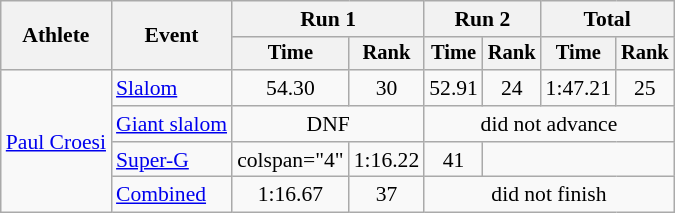<table class="wikitable" style="font-size:90%">
<tr>
<th rowspan=2>Athlete</th>
<th rowspan=2>Event</th>
<th colspan=2>Run 1</th>
<th colspan=2>Run 2</th>
<th colspan=2>Total</th>
</tr>
<tr style="font-size:95%">
<th>Time</th>
<th>Rank</th>
<th>Time</th>
<th>Rank</th>
<th>Time</th>
<th>Rank</th>
</tr>
<tr align=center>
<td style="text-align:left;" rowspan="4"><a href='#'>Paul Croesi</a></td>
<td align="left"><a href='#'>Slalom</a></td>
<td>54.30</td>
<td>30</td>
<td>52.91</td>
<td>24</td>
<td>1:47.21</td>
<td>25</td>
</tr>
<tr align=center>
<td align="left"><a href='#'>Giant slalom</a></td>
<td colspan=2>DNF</td>
<td colspan=4>did not advance</td>
</tr>
<tr align=center>
<td align="left"><a href='#'>Super-G</a></td>
<td>colspan="4" </td>
<td>1:16.22</td>
<td>41</td>
</tr>
<tr align=center>
<td align="left"><a href='#'>Combined</a></td>
<td>1:16.67</td>
<td>37</td>
<td colspan=4>did not finish</td>
</tr>
</table>
